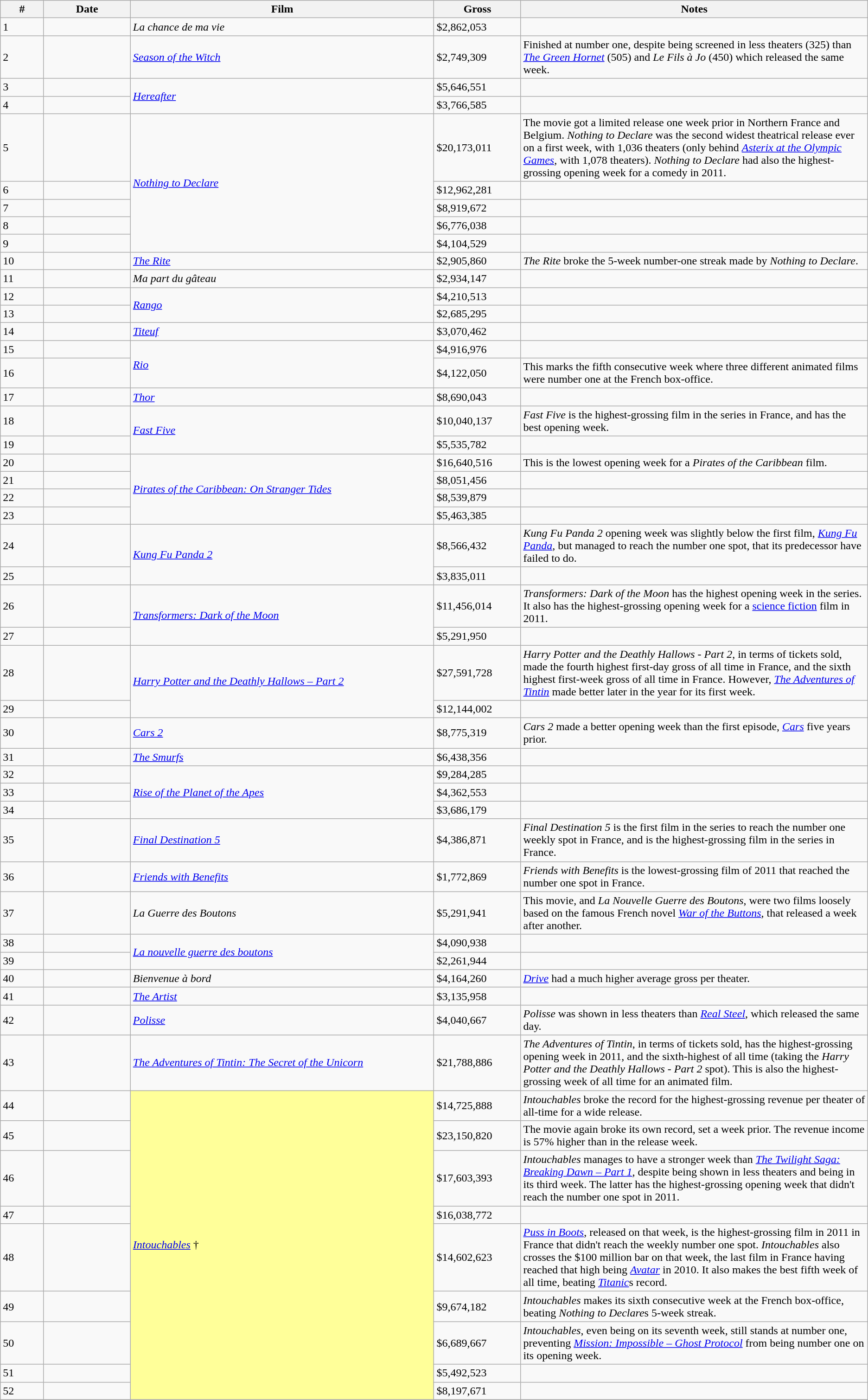<table class="wikitable sortable">
<tr>
<th width="5%">#</th>
<th width="10%">Date</th>
<th width="35%">Film</th>
<th width="10%">Gross</th>
<th>Notes</th>
</tr>
<tr>
<td>1</td>
<td></td>
<td><em>La chance de ma vie</em></td>
<td>$2,862,053</td>
<td></td>
</tr>
<tr>
<td>2</td>
<td></td>
<td><em><a href='#'>Season of the Witch</a></em></td>
<td>$2,749,309</td>
<td>Finished at number one, despite being screened in less theaters (325) than <em><a href='#'>The Green Hornet</a></em> (505) and <em>Le Fils à Jo</em> (450) which released the same week.</td>
</tr>
<tr>
<td>3</td>
<td></td>
<td rowspan="2"><em><a href='#'>Hereafter</a></em></td>
<td>$5,646,551</td>
<td></td>
</tr>
<tr>
<td>4</td>
<td></td>
<td>$3,766,585</td>
<td></td>
</tr>
<tr>
<td>5</td>
<td></td>
<td rowspan="5"><em><a href='#'>Nothing to Declare</a></em></td>
<td>$20,173,011</td>
<td>The movie got a limited release one week prior in Northern France and Belgium. <em>Nothing to Declare</em> was the second widest theatrical release ever on a first week, with 1,036 theaters (only behind <em><a href='#'>Asterix at the Olympic Games</a></em>, with 1,078 theaters). <em>Nothing to Declare</em> had also the highest-grossing opening week for a comedy in 2011.</td>
</tr>
<tr>
<td>6</td>
<td></td>
<td>$12,962,281</td>
<td></td>
</tr>
<tr>
<td>7</td>
<td></td>
<td>$8,919,672</td>
<td></td>
</tr>
<tr>
<td>8</td>
<td></td>
<td>$6,776,038</td>
<td></td>
</tr>
<tr>
<td>9</td>
<td></td>
<td>$4,104,529</td>
<td></td>
</tr>
<tr>
<td>10</td>
<td></td>
<td><em><a href='#'>The Rite</a></em></td>
<td>$2,905,860</td>
<td><em>The Rite</em> broke the 5-week number-one streak made by <em>Nothing to Declare</em>.</td>
</tr>
<tr>
<td>11</td>
<td></td>
<td><em>Ma part du gâteau</em></td>
<td>$2,934,147</td>
<td></td>
</tr>
<tr>
<td>12</td>
<td></td>
<td rowspan="2"><em><a href='#'>Rango</a></em></td>
<td>$4,210,513</td>
<td></td>
</tr>
<tr>
<td>13</td>
<td></td>
<td>$2,685,295</td>
<td></td>
</tr>
<tr>
<td>14</td>
<td></td>
<td><em><a href='#'>Titeuf</a></em></td>
<td>$3,070,462</td>
<td></td>
</tr>
<tr>
<td>15</td>
<td></td>
<td rowspan="2"><em><a href='#'>Rio</a></em></td>
<td>$4,916,976</td>
<td></td>
</tr>
<tr>
<td>16</td>
<td></td>
<td>$4,122,050</td>
<td>This marks the fifth consecutive week where three different animated films were number one at the French box-office.</td>
</tr>
<tr>
<td>17</td>
<td></td>
<td><em><a href='#'>Thor</a></em></td>
<td>$8,690,043</td>
<td></td>
</tr>
<tr>
<td>18</td>
<td></td>
<td rowspan="2"><em><a href='#'>Fast Five</a></em></td>
<td>$10,040,137</td>
<td><em>Fast Five</em> is the highest-grossing film in the series in France, and has the best opening week.</td>
</tr>
<tr>
<td>19</td>
<td></td>
<td>$5,535,782</td>
<td></td>
</tr>
<tr>
<td>20</td>
<td></td>
<td rowspan="4"><em><a href='#'>Pirates of the Caribbean: On Stranger Tides</a></em></td>
<td>$16,640,516</td>
<td>This is the lowest opening week for a <em>Pirates of the Caribbean</em> film.</td>
</tr>
<tr>
<td>21</td>
<td></td>
<td>$8,051,456</td>
<td></td>
</tr>
<tr>
<td>22</td>
<td></td>
<td>$8,539,879</td>
<td></td>
</tr>
<tr>
<td>23</td>
<td></td>
<td>$5,463,385</td>
<td></td>
</tr>
<tr>
<td>24</td>
<td></td>
<td rowspan="2"><em><a href='#'>Kung Fu Panda 2</a></em></td>
<td>$8,566,432</td>
<td><em>Kung Fu Panda 2</em> opening week was slightly below the first film, <em><a href='#'>Kung Fu Panda</a></em>, but managed to reach the number one spot, that its predecessor have failed to do.</td>
</tr>
<tr>
<td>25</td>
<td></td>
<td>$3,835,011</td>
<td></td>
</tr>
<tr>
<td>26</td>
<td></td>
<td rowspan="2"><em><a href='#'>Transformers: Dark of the Moon</a></em></td>
<td>$11,456,014</td>
<td><em>Transformers: Dark of the Moon</em> has the highest opening week in the series. It also has the highest-grossing opening week for a <a href='#'>science fiction</a> film in 2011.</td>
</tr>
<tr>
<td>27</td>
<td></td>
<td>$5,291,950</td>
<td></td>
</tr>
<tr>
<td>28</td>
<td></td>
<td rowspan="2"><em><a href='#'>Harry Potter and the Deathly Hallows – Part 2</a></em></td>
<td>$27,591,728</td>
<td><em>Harry Potter and the Deathly Hallows - Part 2</em>, in terms of tickets sold, made the fourth highest first-day gross of all time in France, and the sixth highest first-week gross of all time in France. However, <em><a href='#'>The Adventures of Tintin</a></em> made better later in the year for its first week.</td>
</tr>
<tr>
<td>29</td>
<td></td>
<td>$12,144,002</td>
<td></td>
</tr>
<tr>
<td>30</td>
<td></td>
<td><em><a href='#'>Cars 2</a></em></td>
<td>$8,775,319</td>
<td><em>Cars 2</em> made a better opening week than the first episode, <em><a href='#'>Cars</a></em> five years prior.</td>
</tr>
<tr>
<td>31</td>
<td></td>
<td><em><a href='#'>The Smurfs</a></em></td>
<td>$6,438,356</td>
<td></td>
</tr>
<tr>
<td>32</td>
<td></td>
<td rowspan="3"><em><a href='#'>Rise of the Planet of the Apes</a></em></td>
<td>$9,284,285</td>
<td></td>
</tr>
<tr>
<td>33</td>
<td></td>
<td>$4,362,553</td>
<td></td>
</tr>
<tr>
<td>34</td>
<td></td>
<td>$3,686,179</td>
<td></td>
</tr>
<tr>
<td>35</td>
<td></td>
<td><em><a href='#'>Final Destination 5</a></em></td>
<td>$4,386,871</td>
<td><em>Final Destination 5</em> is the first film in the series to reach the number one weekly spot in France, and is the highest-grossing film in the series in France.</td>
</tr>
<tr>
<td>36</td>
<td></td>
<td><em><a href='#'>Friends with Benefits</a></em></td>
<td>$1,772,869</td>
<td><em>Friends with Benefits</em> is the lowest-grossing film of 2011 that reached the number one spot in France.</td>
</tr>
<tr>
<td>37</td>
<td></td>
<td><em>La Guerre des Boutons</em></td>
<td>$5,291,941</td>
<td>This movie, and <em>La Nouvelle Guerre des Boutons</em>, were two films loosely based on the famous French novel <em><a href='#'>War of the Buttons</a></em>, that released a week after another.</td>
</tr>
<tr>
<td>38</td>
<td></td>
<td rowspan="2"><em><a href='#'>La nouvelle guerre des boutons</a></em></td>
<td>$4,090,938</td>
<td></td>
</tr>
<tr>
<td>39</td>
<td></td>
<td>$2,261,944</td>
<td></td>
</tr>
<tr>
<td>40</td>
<td></td>
<td><em>Bienvenue à bord</em></td>
<td>$4,164,260</td>
<td><em><a href='#'>Drive</a></em> had a much higher average gross per theater.</td>
</tr>
<tr>
<td>41</td>
<td></td>
<td><em><a href='#'>The Artist</a></em></td>
<td>$3,135,958</td>
<td></td>
</tr>
<tr>
<td>42</td>
<td></td>
<td><em><a href='#'>Polisse</a></em></td>
<td>$4,040,667</td>
<td><em>Polisse</em> was shown in less theaters than <em><a href='#'>Real Steel</a></em>, which released the same day.</td>
</tr>
<tr>
<td>43</td>
<td></td>
<td><em><a href='#'>The Adventures of Tintin: The Secret of the Unicorn</a></em></td>
<td>$21,788,886</td>
<td><em>The Adventures of Tintin</em>, in terms of tickets sold, has the highest-grossing opening week in 2011, and the sixth-highest of all time (taking the <em>Harry Potter and the Deathly Hallows - Part 2</em> spot). This is also the highest-grossing week of all time for an animated film.</td>
</tr>
<tr>
<td>44</td>
<td></td>
<td rowspan="9" style="background-color:#FFFF99"><em><a href='#'>Intouchables</a></em> †</td>
<td>$14,725,888</td>
<td><em>Intouchables</em> broke the record for the highest-grossing revenue per theater of all-time for a wide release.</td>
</tr>
<tr>
<td>45</td>
<td></td>
<td>$23,150,820</td>
<td>The movie again broke its own record, set a week prior. The revenue income is 57% higher than in the release week.</td>
</tr>
<tr>
<td>46</td>
<td></td>
<td>$17,603,393</td>
<td><em>Intouchables</em> manages to have a stronger week than <em><a href='#'>The Twilight Saga: Breaking Dawn – Part 1</a></em>, despite being shown in less theaters and being in its third week. The latter has the highest-grossing opening week that didn't reach the number one spot in 2011.</td>
</tr>
<tr>
<td>47</td>
<td></td>
<td>$16,038,772</td>
<td></td>
</tr>
<tr>
<td>48</td>
<td></td>
<td>$14,602,623</td>
<td><em><a href='#'>Puss in Boots</a></em>, released on that week, is the highest-grossing film in 2011 in France that didn't reach the weekly number one spot. <em>Intouchables</em> also crosses the $100 million bar on that week, the last film in France having reached that high being <em><a href='#'>Avatar</a></em> in 2010. It also makes the best fifth week of all time, beating <em><a href='#'>Titanic</a></em>s record.</td>
</tr>
<tr>
<td>49</td>
<td></td>
<td>$9,674,182</td>
<td><em>Intouchables</em> makes its sixth consecutive week at the French box-office, beating <em>Nothing to Declare</em>s 5-week streak.</td>
</tr>
<tr>
<td>50</td>
<td></td>
<td>$6,689,667</td>
<td><em>Intouchables</em>, even being on its seventh week, still stands at number one, preventing <em><a href='#'>Mission: Impossible – Ghost Protocol</a></em> from being number one on its opening week.</td>
</tr>
<tr>
<td>51</td>
<td></td>
<td>$5,492,523</td>
<td></td>
</tr>
<tr>
<td>52</td>
<td></td>
<td>$8,197,671</td>
<td></td>
</tr>
<tr>
</tr>
</table>
